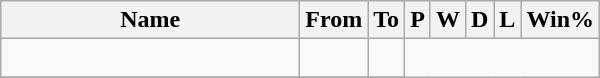<table class="wikitable sortable" style="text-align: center;">
<tr>
<th style="width:12em">Name</th>
<th>From</th>
<th>To</th>
<th>P</th>
<th>W</th>
<th>D</th>
<th>L</th>
<th>Win%</th>
</tr>
<tr>
<td align=left></td>
<td></td>
<td><br></td>
</tr>
<tr>
</tr>
</table>
